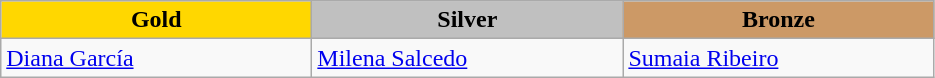<table class="wikitable" style="text-align:left">
<tr align="center">
<td width=200 bgcolor=gold><strong>Gold</strong></td>
<td width=200 bgcolor=silver><strong>Silver</strong></td>
<td width=200 bgcolor=CC9966><strong>Bronze</strong></td>
</tr>
<tr>
<td><a href='#'>Diana García</a><br><em></em></td>
<td><a href='#'>Milena Salcedo</a><br><em></em></td>
<td><a href='#'>Sumaia Ribeiro</a><br><em></em></td>
</tr>
</table>
